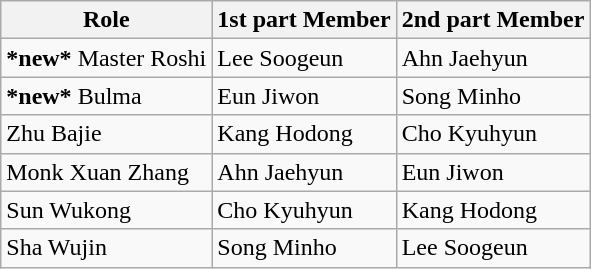<table class=wikitable mw-collapsible>
<tr>
<th>Role</th>
<th>1st part Member</th>
<th>2nd part Member</th>
</tr>
<tr>
<td><strong>*new*</strong> Master Roshi</td>
<td>Lee Soogeun</td>
<td>Ahn Jaehyun</td>
</tr>
<tr>
<td><strong>*new*</strong> Bulma</td>
<td>Eun Jiwon</td>
<td>Song Minho</td>
</tr>
<tr>
<td>Zhu Bajie</td>
<td>Kang Hodong</td>
<td>Cho Kyuhyun</td>
</tr>
<tr>
<td>Monk Xuan Zhang</td>
<td>Ahn Jaehyun</td>
<td>Eun Jiwon</td>
</tr>
<tr>
<td>Sun Wukong</td>
<td>Cho Kyuhyun</td>
<td>Kang Hodong</td>
</tr>
<tr>
<td>Sha Wujin</td>
<td>Song Minho</td>
<td>Lee Soogeun</td>
</tr>
</table>
